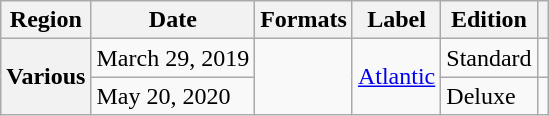<table class="wikitable plainrowheaders">
<tr>
<th scope="col">Region</th>
<th scope="col">Date</th>
<th scope="col">Formats</th>
<th scope="col">Label</th>
<th scope="col">Edition</th>
<th scope="col"></th>
</tr>
<tr>
<th scope="row" rowspan="2">Various</th>
<td>March 29, 2019</td>
<td rowspan="2"></td>
<td rowspan="2"><a href='#'>Atlantic</a></td>
<td>Standard</td>
<td style="text-align:center;"></td>
</tr>
<tr>
<td>May 20, 2020</td>
<td>Deluxe</td>
<td style="text-align:center;"></td>
</tr>
</table>
